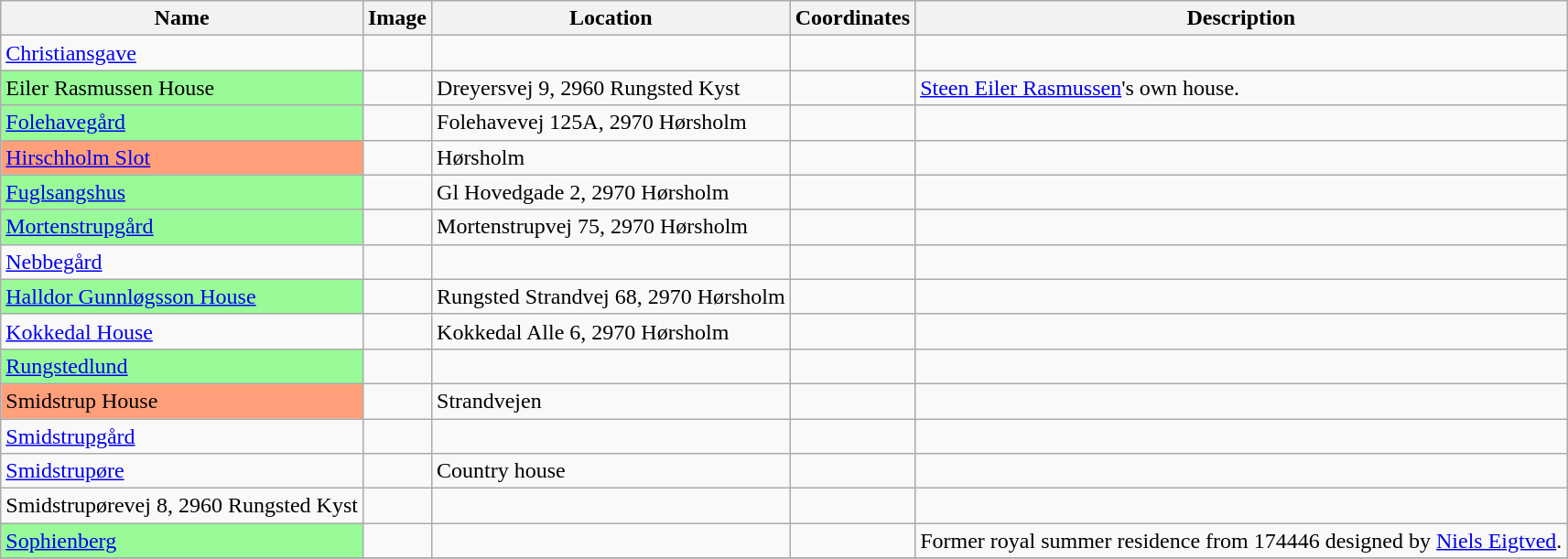<table class="wikitable sortable">
<tr>
<th>Name</th>
<th class=unsortable>Image</th>
<th>Location</th>
<th>Coordinates</th>
<th class=unsortable>Description</th>
</tr>
<tr>
<td><a href='#'>Christiansgave</a></td>
<td></td>
<td></td>
<td></td>
<td></td>
</tr>
<tr>
<td bgcolor=98fb98>Eiler Rasmussen House</td>
<td></td>
<td>Dreyersvej 9, 2960 Rungsted Kyst</td>
<td></td>
<td><a href='#'>Steen Eiler Rasmussen</a>'s own house.</td>
</tr>
<tr>
<td bgcolor=98fb98><a href='#'>Folehavegård</a></td>
<td></td>
<td>Folehavevej 125A, 2970 Hørsholm</td>
<td></td>
<td></td>
</tr>
<tr>
<td bgcolor=ffa07a><a href='#'>Hirschholm Slot</a></td>
<td></td>
<td>Hørsholm</td>
<td></td>
<td></td>
</tr>
<tr>
<td bgcolor=98fb98><a href='#'>Fuglsangshus</a></td>
<td></td>
<td>Gl Hovedgade 2, 2970 Hørsholm</td>
<td></td>
<td></td>
</tr>
<tr>
<td bgcolor=98fb98><a href='#'>Mortenstrupgård</a></td>
<td></td>
<td>Mortenstrupvej 75, 2970 Hørsholm</td>
<td></td>
<td></td>
</tr>
<tr>
<td><a href='#'>Nebbegård</a></td>
<td></td>
<td></td>
<td></td>
<td></td>
</tr>
<tr>
<td bgcolor=98fb98><a href='#'>Halldor Gunnløgsson House</a></td>
<td></td>
<td>Rungsted Strandvej 68, 2970 Hørsholm</td>
<td></td>
<td></td>
</tr>
<tr>
<td><a href='#'>Kokkedal House</a></td>
<td></td>
<td>Kokkedal Alle 6, 2970 Hørsholm</td>
<td></td>
<td></td>
</tr>
<tr>
<td bgcolor=98fb98><a href='#'>Rungstedlund</a></td>
<td></td>
<td></td>
<td></td>
<td></td>
</tr>
<tr>
<td bgcolor=ffa07a>Smidstrup House</td>
<td></td>
<td>Strandvejen</td>
<td></td>
<td></td>
</tr>
<tr>
<td><a href='#'>Smidstrupgård</a></td>
<td></td>
<td></td>
<td></td>
<td></td>
</tr>
<tr>
<td><a href='#'>Smidstrupøre</a></td>
<td></td>
<td>Country house</td>
<td></td>
<td></td>
</tr>
<tr>
<td>Smidstrupørevej 8, 2960 Rungsted Kyst</td>
<td></td>
<td></td>
<td></td>
<td></td>
</tr>
<tr>
<td bgcolor=98fb98><a href='#'>Sophienberg</a></td>
<td></td>
<td></td>
<td></td>
<td>Former royal summer residence from 174446 designed by <a href='#'>Niels Eigtved</a>.</td>
</tr>
<tr>
</tr>
</table>
